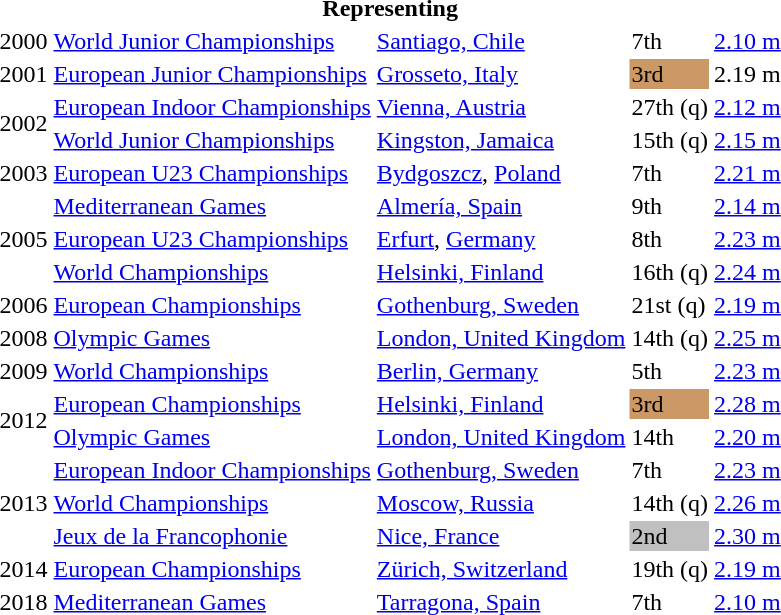<table>
<tr>
<th colspan="6">Representing </th>
</tr>
<tr>
<td>2000</td>
<td><a href='#'>World Junior Championships</a></td>
<td><a href='#'>Santiago, Chile</a></td>
<td>7th</td>
<td><a href='#'>2.10 m</a></td>
</tr>
<tr>
<td>2001</td>
<td><a href='#'>European Junior Championships</a></td>
<td><a href='#'>Grosseto, Italy</a></td>
<td bgcolor=cc9966>3rd</td>
<td>2.19 m</td>
</tr>
<tr>
<td rowspan=2>2002</td>
<td><a href='#'>European Indoor Championships</a></td>
<td><a href='#'>Vienna, Austria</a></td>
<td>27th (q)</td>
<td><a href='#'>2.12 m</a></td>
</tr>
<tr>
<td><a href='#'>World Junior Championships</a></td>
<td><a href='#'>Kingston, Jamaica</a></td>
<td>15th (q)</td>
<td><a href='#'>2.15 m</a></td>
</tr>
<tr>
<td>2003</td>
<td><a href='#'>European U23 Championships</a></td>
<td><a href='#'>Bydgoszcz</a>, <a href='#'>Poland</a></td>
<td>7th</td>
<td><a href='#'>2.21 m</a></td>
</tr>
<tr>
<td rowspan=3>2005</td>
<td><a href='#'>Mediterranean Games</a></td>
<td><a href='#'>Almería, Spain</a></td>
<td>9th</td>
<td><a href='#'>2.14 m</a></td>
</tr>
<tr>
<td><a href='#'>European U23 Championships</a></td>
<td><a href='#'>Erfurt</a>, <a href='#'>Germany</a></td>
<td>8th</td>
<td><a href='#'>2.23 m</a></td>
</tr>
<tr>
<td><a href='#'>World Championships</a></td>
<td><a href='#'>Helsinki, Finland</a></td>
<td>16th (q)</td>
<td><a href='#'>2.24 m</a></td>
</tr>
<tr>
<td>2006</td>
<td><a href='#'>European Championships</a></td>
<td><a href='#'>Gothenburg, Sweden</a></td>
<td>21st (q)</td>
<td><a href='#'>2.19 m</a></td>
</tr>
<tr>
<td>2008</td>
<td><a href='#'>Olympic Games</a></td>
<td><a href='#'>London, United Kingdom</a></td>
<td>14th (q)</td>
<td><a href='#'>2.25 m</a></td>
</tr>
<tr>
<td>2009</td>
<td><a href='#'>World Championships</a></td>
<td><a href='#'>Berlin, Germany</a></td>
<td>5th</td>
<td><a href='#'>2.23 m</a></td>
</tr>
<tr>
<td rowspan=2>2012</td>
<td><a href='#'>European Championships</a></td>
<td><a href='#'>Helsinki, Finland</a></td>
<td bgcolor=cc9966>3rd</td>
<td><a href='#'>2.28 m</a></td>
</tr>
<tr>
<td><a href='#'>Olympic Games</a></td>
<td><a href='#'>London, United Kingdom</a></td>
<td>14th</td>
<td><a href='#'>2.20 m</a></td>
</tr>
<tr>
<td rowspan=3>2013</td>
<td><a href='#'>European Indoor Championships</a></td>
<td><a href='#'>Gothenburg, Sweden</a></td>
<td>7th</td>
<td><a href='#'>2.23 m</a></td>
</tr>
<tr>
<td><a href='#'>World Championships</a></td>
<td><a href='#'>Moscow, Russia</a></td>
<td>14th (q)</td>
<td><a href='#'>2.26 m</a></td>
</tr>
<tr>
<td><a href='#'>Jeux de la Francophonie</a></td>
<td><a href='#'>Nice, France</a></td>
<td bgcolor=silver>2nd</td>
<td><a href='#'>2.30 m</a></td>
</tr>
<tr>
<td>2014</td>
<td><a href='#'>European Championships</a></td>
<td><a href='#'>Zürich, Switzerland</a></td>
<td>19th (q)</td>
<td><a href='#'>2.19 m</a></td>
</tr>
<tr>
<td>2018</td>
<td><a href='#'>Mediterranean Games</a></td>
<td><a href='#'>Tarragona, Spain</a></td>
<td>7th</td>
<td><a href='#'>2.10 m</a></td>
</tr>
</table>
